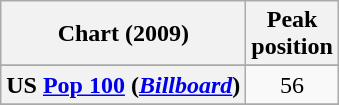<table class="wikitable plainrowheaders sortable" style="text-align:center">
<tr>
<th scope="col">Chart (2009)</th>
<th scope="col">Peak<br>position</th>
</tr>
<tr>
</tr>
<tr>
</tr>
<tr>
</tr>
<tr>
</tr>
<tr>
</tr>
<tr>
<th scope="row">US <a href='#'>Pop 100</a> (<a href='#'><em>Billboard</em></a>)</th>
<td>56</td>
</tr>
<tr>
</tr>
<tr>
</tr>
</table>
